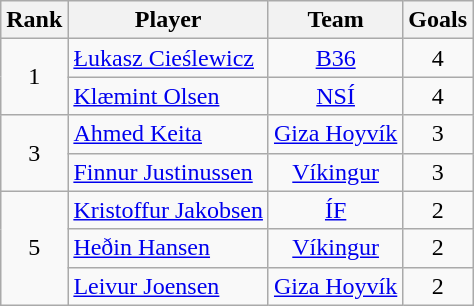<table class="wikitable" style="text-align:center;">
<tr>
<th>Rank</th>
<th>Player</th>
<th>Team</th>
<th>Goals</th>
</tr>
<tr>
<td rowspan=2>1</td>
<td align=left> <a href='#'>Łukasz Cieślewicz</a></td>
<td><a href='#'>B36</a></td>
<td>4</td>
</tr>
<tr>
<td align=left> <a href='#'>Klæmint Olsen</a></td>
<td><a href='#'>NSÍ</a></td>
<td>4</td>
</tr>
<tr>
<td rowspan=2>3</td>
<td align=left> <a href='#'>Ahmed Keita</a></td>
<td><a href='#'>Giza Hoyvík</a></td>
<td>3</td>
</tr>
<tr>
<td align=left> <a href='#'>Finnur Justinussen</a></td>
<td><a href='#'>Víkingur</a></td>
<td>3</td>
</tr>
<tr>
<td rowspan=3>5</td>
<td align=left> <a href='#'>Kristoffur Jakobsen</a></td>
<td><a href='#'>ÍF</a></td>
<td>2</td>
</tr>
<tr>
<td align=left> <a href='#'>Heðin Hansen</a></td>
<td><a href='#'>Víkingur</a></td>
<td>2</td>
</tr>
<tr>
<td align=left> <a href='#'>Leivur Joensen</a></td>
<td><a href='#'>Giza Hoyvík</a></td>
<td>2</td>
</tr>
</table>
